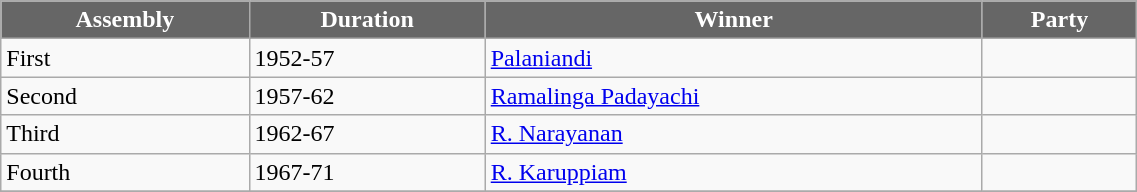<table class="wikitable" width="60%">
<tr>
<th style="background-color:#666666; color:white">Assembly</th>
<th style="background-color:#666666; color:white">Duration</th>
<th style="background-color:#666666; color:white">Winner</th>
<th style="background-color:#666666; color:white" colspan="2">Party</th>
</tr>
<tr>
<td>First</td>
<td>1952-57</td>
<td><a href='#'>Palaniandi</a></td>
<td></td>
</tr>
<tr>
<td>Second</td>
<td>1957-62</td>
<td><a href='#'>Ramalinga Padayachi</a></td>
<td></td>
</tr>
<tr>
<td>Third</td>
<td>1962-67</td>
<td><a href='#'>R. Narayanan</a></td>
<td></td>
</tr>
<tr>
<td>Fourth</td>
<td>1967-71</td>
<td><a href='#'>R. Karuppiam</a></td>
<td></td>
</tr>
<tr>
</tr>
</table>
